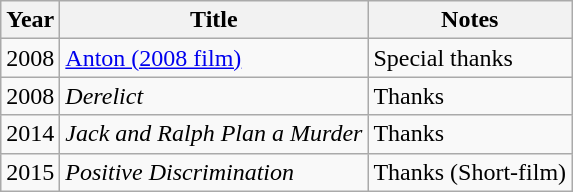<table class="wikitable sortable">
<tr>
<th>Year</th>
<th>Title</th>
<th class="unsortable">Notes</th>
</tr>
<tr>
<td>2008</td>
<td><a href='#'>Anton (2008 film)</a></td>
<td>Special thanks</td>
</tr>
<tr>
<td>2008</td>
<td><em>Derelict</em></td>
<td>Thanks</td>
</tr>
<tr>
<td>2014</td>
<td><em>Jack and Ralph Plan a Murder</em></td>
<td>Thanks</td>
</tr>
<tr>
<td>2015</td>
<td><em>Positive Discrimination</em></td>
<td>Thanks (Short-film)</td>
</tr>
</table>
